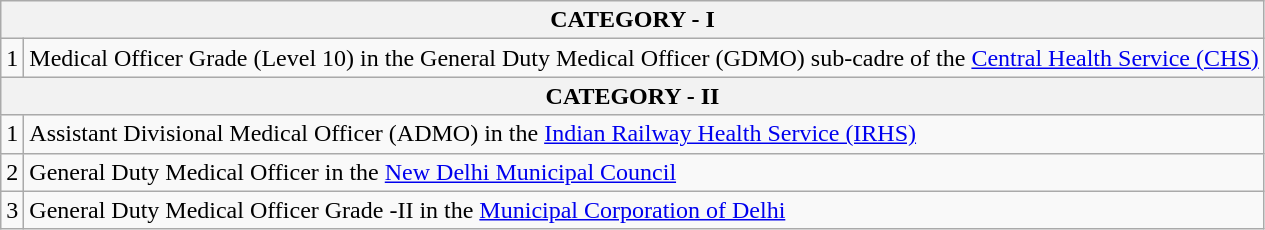<table class="wikitable">
<tr>
<th colspan="2">CATEGORY - I</th>
</tr>
<tr>
<td>1</td>
<td>Medical Officer Grade (Level 10) in the General Duty Medical Officer (GDMO) sub-cadre of the <a href='#'>Central Health Service (CHS)</a></td>
</tr>
<tr>
<th colspan="2">CATEGORY - II</th>
</tr>
<tr>
<td>1</td>
<td>Assistant Divisional Medical Officer (ADMO) in the <a href='#'>Indian Railway Health Service (IRHS)</a></td>
</tr>
<tr>
<td>2</td>
<td>General Duty Medical Officer in the <a href='#'>New Delhi Municipal Council</a></td>
</tr>
<tr>
<td>3</td>
<td>General Duty Medical Officer Grade -II in the <a href='#'>Municipal Corporation of Delhi</a></td>
</tr>
</table>
